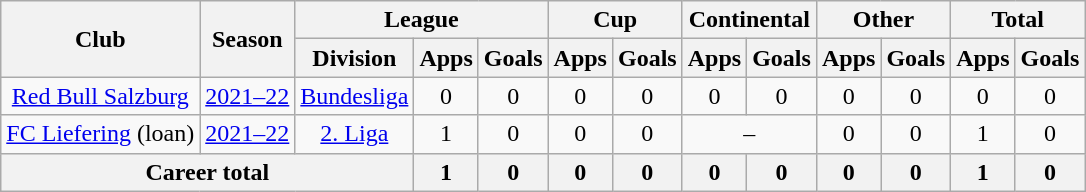<table class="wikitable" style="text-align:center">
<tr>
<th rowspan="2">Club</th>
<th rowspan="2">Season</th>
<th colspan="3">League</th>
<th colspan="2">Cup</th>
<th colspan="2">Continental</th>
<th colspan="2">Other</th>
<th colspan="2">Total</th>
</tr>
<tr>
<th>Division</th>
<th>Apps</th>
<th>Goals</th>
<th>Apps</th>
<th>Goals</th>
<th>Apps</th>
<th>Goals</th>
<th>Apps</th>
<th>Goals</th>
<th>Apps</th>
<th>Goals</th>
</tr>
<tr>
<td><a href='#'>Red Bull Salzburg</a></td>
<td><a href='#'>2021–22</a></td>
<td><a href='#'>Bundesliga</a></td>
<td>0</td>
<td>0</td>
<td>0</td>
<td>0</td>
<td>0</td>
<td>0</td>
<td>0</td>
<td>0</td>
<td>0</td>
<td>0</td>
</tr>
<tr>
<td><a href='#'>FC Liefering</a> (loan)</td>
<td><a href='#'>2021–22</a></td>
<td><a href='#'>2. Liga</a></td>
<td>1</td>
<td>0</td>
<td>0</td>
<td>0</td>
<td colspan="2">–</td>
<td>0</td>
<td>0</td>
<td>1</td>
<td>0</td>
</tr>
<tr>
<th colspan="3">Career total</th>
<th>1</th>
<th>0</th>
<th>0</th>
<th>0</th>
<th>0</th>
<th>0</th>
<th>0</th>
<th>0</th>
<th>1</th>
<th>0</th>
</tr>
</table>
